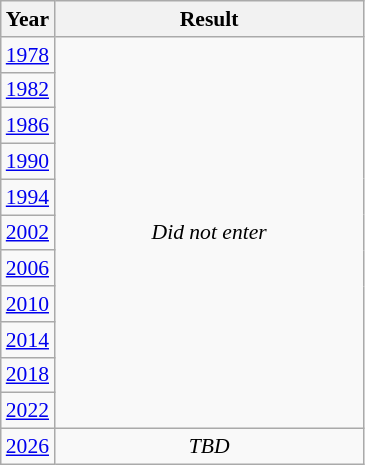<table class="wikitable" style="text-align: center; font-size:90%">
<tr>
<th>Year</th>
<th style="width:200px">Result</th>
</tr>
<tr>
<td> <a href='#'>1978</a></td>
<td rowspan="11"><em>Did not enter</em></td>
</tr>
<tr>
<td> <a href='#'>1982</a></td>
</tr>
<tr>
<td> <a href='#'>1986</a></td>
</tr>
<tr>
<td> <a href='#'>1990</a></td>
</tr>
<tr>
<td> <a href='#'>1994</a></td>
</tr>
<tr>
<td> <a href='#'>2002</a></td>
</tr>
<tr>
<td> <a href='#'>2006</a></td>
</tr>
<tr>
<td> <a href='#'>2010</a></td>
</tr>
<tr>
<td> <a href='#'>2014</a></td>
</tr>
<tr>
<td> <a href='#'>2018</a></td>
</tr>
<tr>
<td> <a href='#'>2022</a></td>
</tr>
<tr>
<td> <a href='#'>2026</a></td>
<td><em>TBD</em></td>
</tr>
</table>
